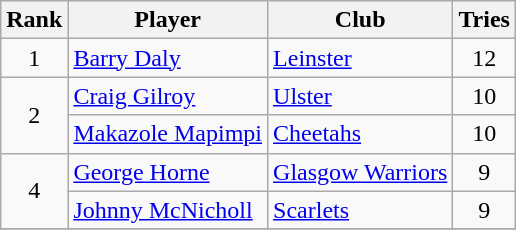<table class="wikitable" style="text-align:center">
<tr>
<th>Rank</th>
<th>Player</th>
<th>Club</th>
<th>Tries</th>
</tr>
<tr>
<td>1</td>
<td align=left><a href='#'>Barry Daly</a></td>
<td align=left><a href='#'>Leinster</a></td>
<td>12</td>
</tr>
<tr>
<td rowspan=2>2</td>
<td align=left><a href='#'>Craig Gilroy</a></td>
<td align=left><a href='#'>Ulster</a></td>
<td>10</td>
</tr>
<tr>
<td align=left><a href='#'>Makazole Mapimpi</a></td>
<td align=left><a href='#'>Cheetahs</a></td>
<td>10</td>
</tr>
<tr>
<td rowspan=2>4</td>
<td align=left><a href='#'>George Horne</a></td>
<td align=left><a href='#'>Glasgow Warriors</a></td>
<td>9</td>
</tr>
<tr>
<td align=left><a href='#'>Johnny McNicholl</a></td>
<td align=left><a href='#'>Scarlets</a></td>
<td>9</td>
</tr>
<tr>
</tr>
</table>
